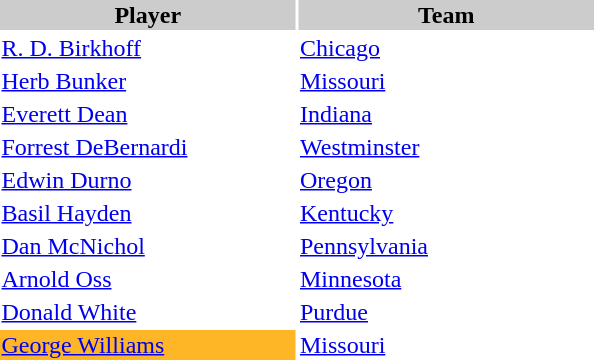<table style="width:400px" "border:'1' 'solid' 'gray'">
<tr>
<th style="background:#CCCCCC;width:50%">Player</th>
<th style="background:#CCCCCC;width:50%">Team</th>
</tr>
<tr>
<td><a href='#'>R. D. Birkhoff</a></td>
<td><a href='#'>Chicago</a></td>
</tr>
<tr>
<td><a href='#'>Herb Bunker</a></td>
<td><a href='#'>Missouri</a></td>
</tr>
<tr>
<td><a href='#'>Everett Dean</a></td>
<td><a href='#'>Indiana</a></td>
</tr>
<tr>
<td><a href='#'>Forrest DeBernardi</a></td>
<td><a href='#'>Westminster</a></td>
</tr>
<tr>
<td><a href='#'>Edwin Durno</a></td>
<td><a href='#'>Oregon</a></td>
</tr>
<tr>
<td><a href='#'>Basil Hayden</a></td>
<td><a href='#'>Kentucky</a></td>
</tr>
<tr>
<td><a href='#'>Dan McNichol</a></td>
<td><a href='#'>Pennsylvania</a></td>
</tr>
<tr>
<td><a href='#'>Arnold Oss</a></td>
<td><a href='#'>Minnesota</a></td>
</tr>
<tr>
<td><a href='#'>Donald White</a></td>
<td><a href='#'>Purdue</a></td>
</tr>
<tr>
<td style="background-color:#ffb626"><a href='#'>George Williams</a></td>
<td><a href='#'>Missouri</a></td>
</tr>
<tr>
</tr>
</table>
